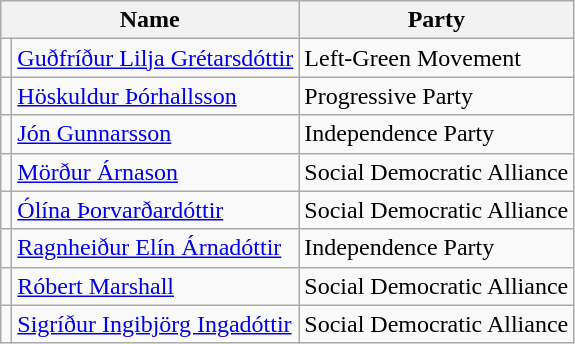<table class="sortable wikitable">
<tr>
<th colspan="2">Name</th>
<th>Party</th>
</tr>
<tr>
<td></td>
<td><a href='#'>Guðfríður Lilja Grétarsdóttir</a></td>
<td>Left-Green Movement</td>
</tr>
<tr>
<td></td>
<td><a href='#'>Höskuldur Þórhallsson</a></td>
<td>Progressive Party</td>
</tr>
<tr>
<td></td>
<td><a href='#'>Jón Gunnarsson</a></td>
<td>Independence Party</td>
</tr>
<tr>
<td></td>
<td><a href='#'>Mörður Árnason</a></td>
<td>Social Democratic Alliance</td>
</tr>
<tr>
<td></td>
<td><a href='#'>Ólína Þorvarðardóttir</a></td>
<td>Social Democratic Alliance</td>
</tr>
<tr>
<td></td>
<td><a href='#'>Ragnheiður Elín Árnadóttir</a></td>
<td>Independence Party</td>
</tr>
<tr>
<td></td>
<td><a href='#'>Róbert Marshall</a></td>
<td>Social Democratic Alliance</td>
</tr>
<tr>
<td></td>
<td><a href='#'>Sigríður Ingibjörg Ingadóttir</a></td>
<td>Social Democratic Alliance</td>
</tr>
</table>
